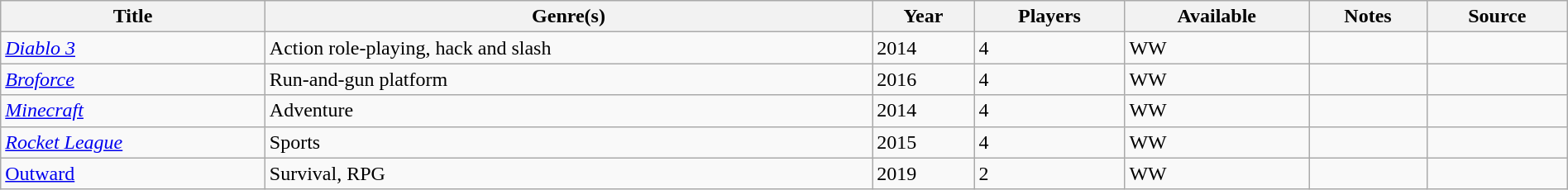<table class="wikitable sortable" style="width:100%;">
<tr>
<th>Title</th>
<th>Genre(s)</th>
<th>Year</th>
<th>Players</th>
<th>Available</th>
<th>Notes</th>
<th>Source</th>
</tr>
<tr>
<td><em><a href='#'>Diablo 3</a></em></td>
<td>Action role-playing, hack and slash</td>
<td>2014</td>
<td>4</td>
<td>WW</td>
<td></td>
<td></td>
</tr>
<tr>
<td><em><a href='#'>Broforce</a></em></td>
<td>Run-and-gun platform</td>
<td>2016</td>
<td>4</td>
<td>WW</td>
<td></td>
<td></td>
</tr>
<tr>
<td><em><a href='#'>Minecraft</a></em></td>
<td>Adventure</td>
<td>2014</td>
<td>4</td>
<td>WW</td>
<td></td>
<td></td>
</tr>
<tr>
<td><em><a href='#'>Rocket League</a></em></td>
<td>Sports</td>
<td>2015</td>
<td>4</td>
<td>WW</td>
<td></td>
<td></td>
</tr>
<tr>
<td><a href='#'>Outward</a></td>
<td>Survival, RPG</td>
<td>2019</td>
<td>2</td>
<td>WW</td>
<td></td>
<td></td>
</tr>
</table>
